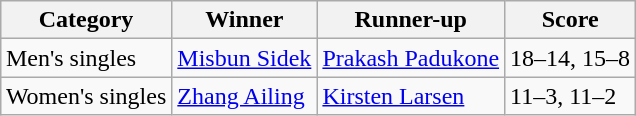<table class=wikitable style="margin:auto;">
<tr>
<th>Category</th>
<th>Winner</th>
<th>Runner-up</th>
<th>Score</th>
</tr>
<tr>
<td>Men's singles</td>
<td> <a href='#'>Misbun Sidek</a></td>
<td> <a href='#'>Prakash Padukone</a></td>
<td>18–14, 15–8</td>
</tr>
<tr>
<td>Women's singles</td>
<td> <a href='#'>Zhang Ailing</a></td>
<td> <a href='#'>Kirsten Larsen</a></td>
<td>11–3, 11–2</td>
</tr>
</table>
